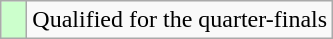<table class="wikitable">
<tr>
<td width=10px bgcolor="#ccffcc"></td>
<td>Qualified for the quarter-finals</td>
</tr>
</table>
